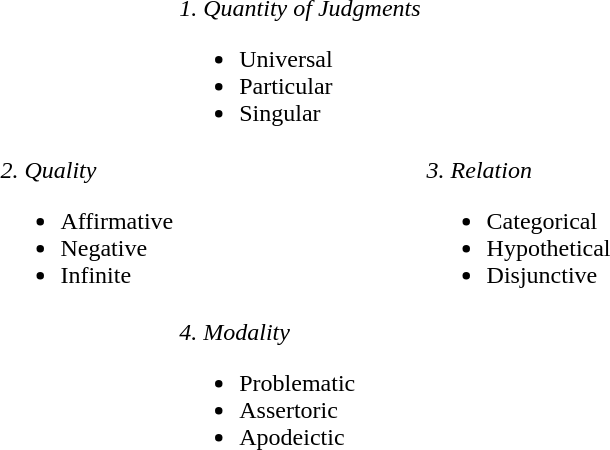<table style="margin:1em auto;">
<tr>
<td></td>
<td><em>1. Quantity of Judgments</em><br><ul><li>Universal</li><li>Particular</li><li>Singular</li></ul></td>
<td></td>
</tr>
<tr>
<td><em>2. Quality</em><br><ul><li>Affirmative</li><li>Negative</li><li>Infinite</li></ul></td>
<td></td>
<td width=250><em>3. Relation</em><br><ul><li>Categorical</li><li>Hypothetical</li><li>Disjunctive</li></ul></td>
</tr>
<tr>
<td></td>
<td><em>4. Modality</em><br><ul><li>Problematic</li><li>Assertoric</li><li>Apodeictic</li></ul></td>
</tr>
</table>
